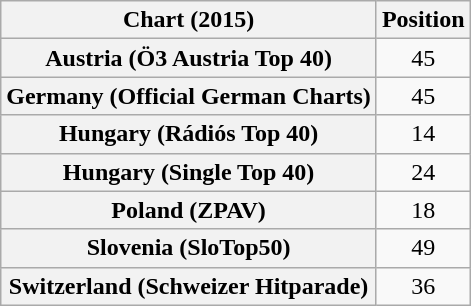<table class="wikitable sortable plainrowheaders" style="text-align:center;">
<tr>
<th>Chart (2015)</th>
<th>Position</th>
</tr>
<tr>
<th scope="row">Austria (Ö3 Austria Top 40)</th>
<td>45</td>
</tr>
<tr>
<th scope="row">Germany (Official German Charts)</th>
<td style="text-align:center;">45</td>
</tr>
<tr>
<th scope="row">Hungary (Rádiós Top 40)</th>
<td>14</td>
</tr>
<tr>
<th scope="row">Hungary (Single Top 40)</th>
<td>24</td>
</tr>
<tr>
<th scope="row">Poland (ZPAV)</th>
<td>18</td>
</tr>
<tr>
<th scope="row">Slovenia (SloTop50)</th>
<td align=center>49</td>
</tr>
<tr>
<th scope="row">Switzerland (Schweizer Hitparade)</th>
<td>36</td>
</tr>
</table>
